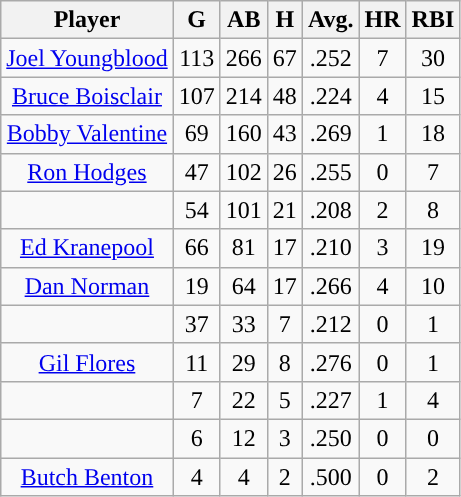<table class="wikitable sortable">
<tr>
<th>Player</th>
<th>G</th>
<th>AB</th>
<th>H</th>
<th>Avg.</th>
<th>HR</th>
<th>RBI</th>
</tr>
<tr style="text-align:center;">
<td><a href='#'>Joel Youngblood</a></td>
<td>113</td>
<td>266</td>
<td>67</td>
<td>.252</td>
<td>7</td>
<td>30</td>
</tr>
<tr align=center>
<td><a href='#'>Bruce Boisclair</a></td>
<td>107</td>
<td>214</td>
<td>48</td>
<td>.224</td>
<td>4</td>
<td>15</td>
</tr>
<tr align=center>
<td><a href='#'>Bobby Valentine</a></td>
<td>69</td>
<td>160</td>
<td>43</td>
<td>.269</td>
<td>1</td>
<td>18</td>
</tr>
<tr align=center>
<td><a href='#'>Ron Hodges</a></td>
<td>47</td>
<td>102</td>
<td>26</td>
<td>.255</td>
<td>0</td>
<td>7</td>
</tr>
<tr align=center>
<td></td>
<td>54</td>
<td>101</td>
<td>21</td>
<td>.208</td>
<td>2</td>
<td>8</td>
</tr>
<tr style="text-align:center;">
<td><a href='#'>Ed Kranepool</a></td>
<td>66</td>
<td>81</td>
<td>17</td>
<td>.210</td>
<td>3</td>
<td>19</td>
</tr>
<tr align=center>
<td><a href='#'>Dan Norman</a></td>
<td>19</td>
<td>64</td>
<td>17</td>
<td>.266</td>
<td>4</td>
<td>10</td>
</tr>
<tr align=center>
<td></td>
<td>37</td>
<td>33</td>
<td>7</td>
<td>.212</td>
<td>0</td>
<td>1</td>
</tr>
<tr style="text-align:center;">
<td><a href='#'>Gil Flores</a></td>
<td>11</td>
<td>29</td>
<td>8</td>
<td>.276</td>
<td>0</td>
<td>1</td>
</tr>
<tr align=center>
<td></td>
<td>7</td>
<td>22</td>
<td>5</td>
<td>.227</td>
<td>1</td>
<td>4</td>
</tr>
<tr style="text-align:center;">
<td></td>
<td>6</td>
<td>12</td>
<td>3</td>
<td>.250</td>
<td>0</td>
<td>0</td>
</tr>
<tr align=center>
<td><a href='#'>Butch Benton</a></td>
<td>4</td>
<td>4</td>
<td>2</td>
<td>.500</td>
<td>0</td>
<td>2</td>
</tr>
</table>
